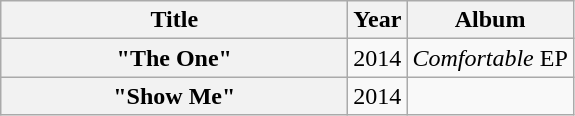<table class="wikitable plainrowheaders" style="text-align:center;">
<tr>
<th scope="col" style="width:14em;">Title</th>
<th scope="col">Year</th>
<th scope="col">Album</th>
</tr>
<tr>
<th scope="row">"The One"<br></th>
<td>2014</td>
<td><em>Comfortable</em> EP</td>
</tr>
<tr>
<th scope="row">"Show Me"<br></th>
<td>2014</td>
<td></td>
</tr>
</table>
